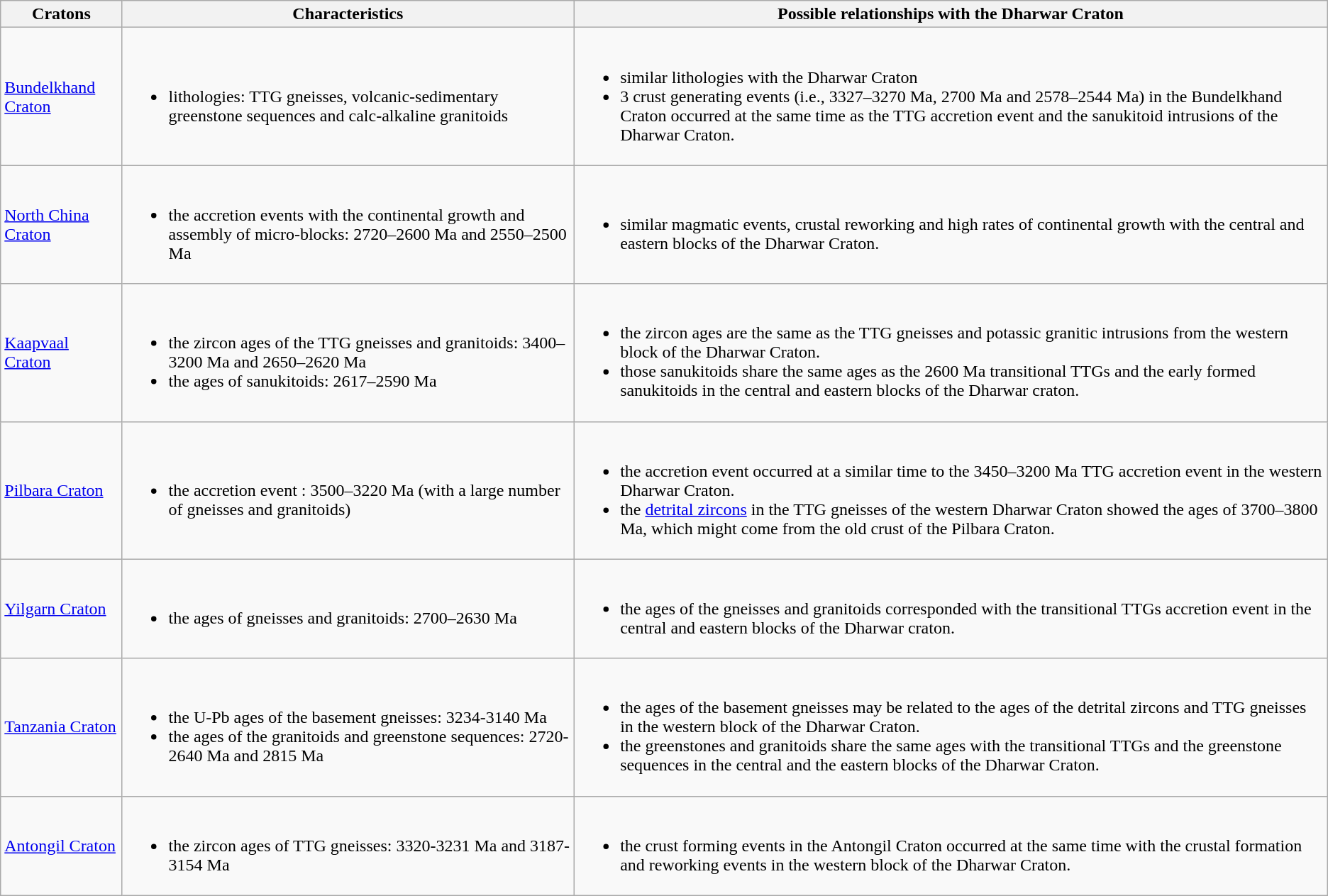<table class="wikitable">
<tr>
<th>Cratons</th>
<th>Characteristics</th>
<th>Possible relationships with the Dharwar Craton</th>
</tr>
<tr>
<td><a href='#'>Bundelkhand Craton</a></td>
<td><br><ul><li>lithologies: TTG gneisses, volcanic-sedimentary greenstone sequences and calc-alkaline granitoids</li></ul></td>
<td><br><ul><li>similar lithologies with the Dharwar Craton</li><li>3 crust generating events (i.e., 3327–3270 Ma, 2700 Ma and 2578–2544 Ma) in the Bundelkhand Craton occurred at the same time as the TTG accretion event and the sanukitoid intrusions of the Dharwar Craton.</li></ul></td>
</tr>
<tr>
<td><a href='#'>North China Craton</a></td>
<td><br><ul><li>the accretion events with the continental growth and assembly of micro-blocks: 2720–2600 Ma and 2550–2500 Ma</li></ul></td>
<td><br><ul><li>similar magmatic events, crustal reworking and high rates of continental growth with the central and eastern blocks of the Dharwar Craton.</li></ul></td>
</tr>
<tr>
<td><a href='#'>Kaapvaal Craton</a></td>
<td><br><ul><li>the zircon ages of the TTG gneisses and granitoids: 3400–3200 Ma and 2650–2620 Ma</li><li>the ages of sanukitoids: 2617–2590 Ma</li></ul></td>
<td><br><ul><li>the zircon ages are the same as the TTG gneisses and potassic granitic intrusions from the western block of the Dharwar Craton.</li><li>those sanukitoids share the same ages as the 2600 Ma transitional TTGs and the early formed sanukitoids in the central and eastern blocks of the Dharwar craton.</li></ul></td>
</tr>
<tr>
<td><a href='#'>Pilbara Craton</a></td>
<td><br><ul><li>the accretion event : 3500–3220 Ma (with a large number of gneisses and granitoids)</li></ul></td>
<td><br><ul><li>the accretion event occurred at a similar time to the 3450–3200 Ma TTG accretion event in the western Dharwar Craton.</li><li>the <a href='#'>detrital zircons</a> in the TTG gneisses of the western Dharwar Craton showed the ages of 3700–3800 Ma, which might come from the old crust of the Pilbara Craton.</li></ul></td>
</tr>
<tr>
<td><a href='#'>Yilgarn Craton</a></td>
<td><br><ul><li>the ages of gneisses and granitoids: 2700–2630 Ma</li></ul></td>
<td><br><ul><li>the ages of the gneisses and granitoids corresponded with the transitional TTGs accretion event in the central and eastern blocks of the Dharwar craton.</li></ul></td>
</tr>
<tr>
<td><a href='#'>Tanzania Craton</a></td>
<td><br><ul><li>the U-Pb ages of the basement gneisses: 3234-3140 Ma</li><li>the ages of the granitoids and greenstone sequences: 2720-2640 Ma and 2815 Ma</li></ul></td>
<td><br><ul><li>the ages of the basement gneisses may be related to the ages of the detrital zircons and TTG gneisses in the western block of the Dharwar Craton.</li><li>the greenstones and granitoids share the same ages with the transitional TTGs and the greenstone sequences in the central and the eastern blocks of the Dharwar Craton.</li></ul></td>
</tr>
<tr>
<td><a href='#'>Antongil Craton</a></td>
<td><br><ul><li>the zircon ages of TTG gneisses: 3320-3231 Ma and 3187-3154 Ma</li></ul></td>
<td><br><ul><li>the crust forming events in the Antongil Craton occurred at the same time with the crustal formation and reworking events in the western block of the Dharwar Craton.</li></ul></td>
</tr>
</table>
